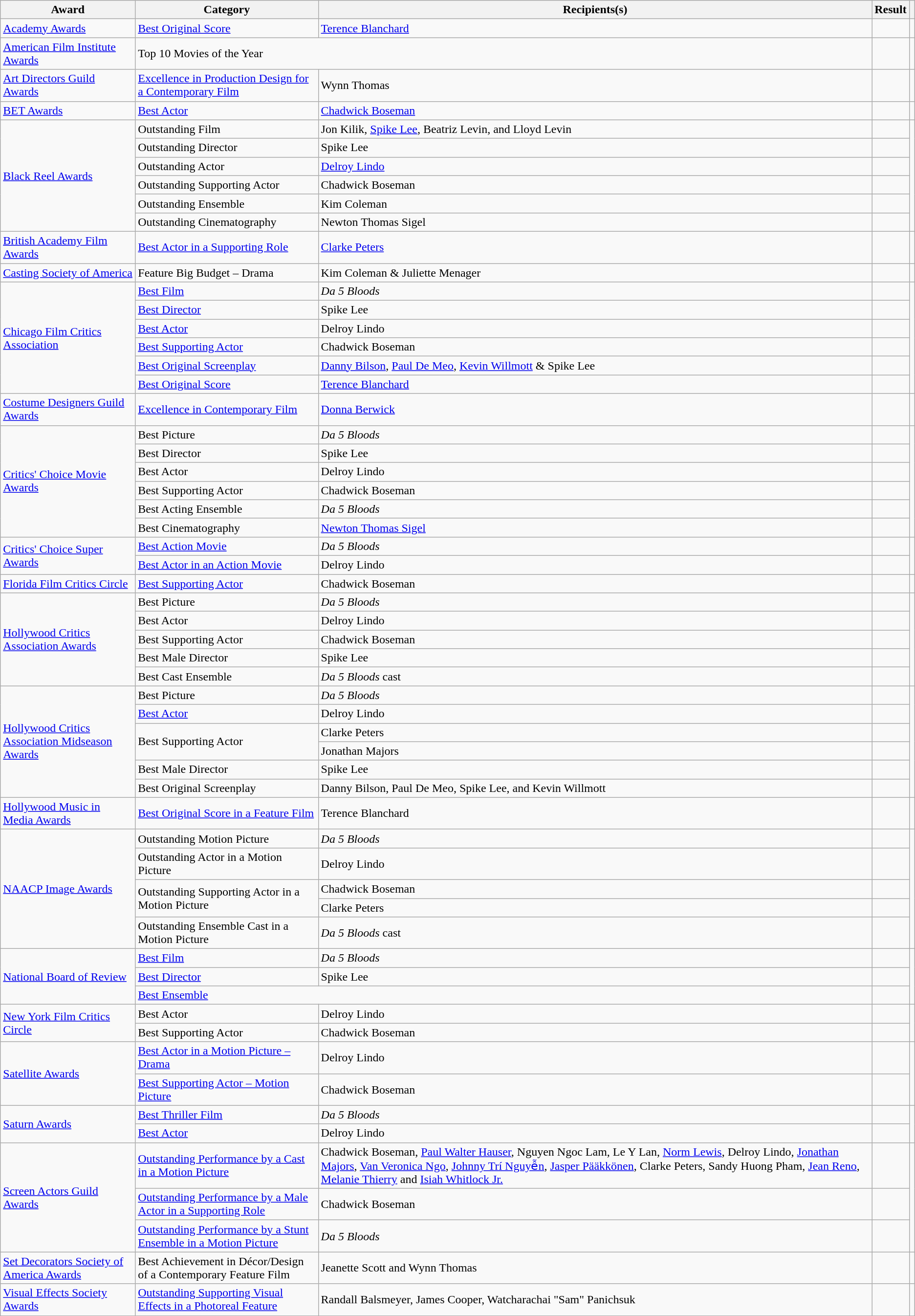<table class="wikitable sortable">
<tr>
<th>Award</th>
<th>Category</th>
<th>Recipients(s)</th>
<th>Result</th>
<th></th>
</tr>
<tr>
<td><a href='#'>Academy Awards</a></td>
<td><a href='#'>Best Original Score</a></td>
<td><a href='#'>Terence Blanchard</a></td>
<td></td>
<td></td>
</tr>
<tr>
<td><a href='#'>American Film Institute Awards</a></td>
<td colspan="2">Top 10 Movies of the Year</td>
<td></td>
<td></td>
</tr>
<tr>
<td><a href='#'>Art Directors Guild Awards</a></td>
<td><a href='#'>Excellence in Production Design for a Contemporary Film</a></td>
<td>Wynn Thomas</td>
<td></td>
<td></td>
</tr>
<tr>
<td><a href='#'>BET Awards</a></td>
<td><a href='#'>Best Actor</a></td>
<td><a href='#'>Chadwick Boseman</a> </td>
<td></td>
<td></td>
</tr>
<tr>
<td rowspan=6><a href='#'>Black Reel Awards</a></td>
<td>Outstanding Film</td>
<td>Jon Kilik, <a href='#'>Spike Lee</a>, Beatriz Levin, and Lloyd Levin</td>
<td></td>
<td rowspan=6></td>
</tr>
<tr>
<td>Outstanding Director</td>
<td>Spike Lee</td>
<td></td>
</tr>
<tr>
<td>Outstanding Actor</td>
<td><a href='#'>Delroy Lindo</a></td>
<td></td>
</tr>
<tr>
<td>Outstanding Supporting Actor</td>
<td>Chadwick Boseman</td>
<td></td>
</tr>
<tr>
<td>Outstanding Ensemble</td>
<td>Kim Coleman</td>
<td></td>
</tr>
<tr>
<td>Outstanding Cinematography</td>
<td>Newton Thomas Sigel</td>
<td></td>
</tr>
<tr>
<td><a href='#'>British Academy Film Awards</a></td>
<td><a href='#'>Best Actor in a Supporting Role</a></td>
<td><a href='#'>Clarke Peters</a></td>
<td></td>
<td></td>
</tr>
<tr>
<td><a href='#'>Casting Society of America</a></td>
<td>Feature Big Budget – Drama</td>
<td>Kim Coleman & Juliette Menager</td>
<td></td>
<td></td>
</tr>
<tr>
<td rowspan=6><a href='#'>Chicago Film Critics Association</a></td>
<td><a href='#'>Best Film</a></td>
<td><em>Da 5 Bloods</em></td>
<td></td>
<td rowspan=6></td>
</tr>
<tr>
<td><a href='#'>Best Director</a></td>
<td>Spike Lee</td>
<td></td>
</tr>
<tr>
<td><a href='#'>Best Actor</a></td>
<td>Delroy Lindo</td>
<td></td>
</tr>
<tr>
<td><a href='#'>Best Supporting Actor</a></td>
<td>Chadwick Boseman</td>
<td></td>
</tr>
<tr>
<td><a href='#'>Best Original Screenplay</a></td>
<td><a href='#'>Danny Bilson</a>, <a href='#'>Paul De Meo</a>, <a href='#'>Kevin Willmott</a> & Spike Lee</td>
<td></td>
</tr>
<tr>
<td><a href='#'>Best Original Score</a></td>
<td><a href='#'>Terence Blanchard</a></td>
<td></td>
</tr>
<tr>
<td><a href='#'>Costume Designers Guild Awards</a></td>
<td><a href='#'>Excellence in Contemporary Film</a></td>
<td><a href='#'>Donna Berwick</a></td>
<td></td>
<td></td>
</tr>
<tr>
<td rowspan="6"><a href='#'>Critics' Choice Movie Awards</a></td>
<td>Best Picture</td>
<td><em>Da 5 Bloods</em></td>
<td></td>
<td rowspan="6"></td>
</tr>
<tr>
<td>Best Director</td>
<td>Spike Lee</td>
<td></td>
</tr>
<tr>
<td>Best Actor</td>
<td>Delroy Lindo</td>
<td></td>
</tr>
<tr>
<td>Best Supporting Actor</td>
<td>Chadwick Boseman</td>
<td></td>
</tr>
<tr>
<td>Best Acting Ensemble</td>
<td><em>Da 5 Bloods</em></td>
<td></td>
</tr>
<tr>
<td>Best Cinematography</td>
<td><a href='#'>Newton Thomas Sigel</a></td>
<td></td>
</tr>
<tr>
<td rowspan=2><a href='#'>Critics' Choice Super Awards</a></td>
<td><a href='#'>Best Action Movie</a></td>
<td><em>Da 5 Bloods</em></td>
<td></td>
<td rowspan=2></td>
</tr>
<tr>
<td><a href='#'>Best Actor in an Action Movie</a></td>
<td>Delroy Lindo</td>
<td></td>
</tr>
<tr>
<td><a href='#'>Florida Film Critics Circle</a></td>
<td><a href='#'>Best Supporting Actor</a></td>
<td>Chadwick Boseman</td>
<td></td>
<td></td>
</tr>
<tr>
<td rowspan="5"><a href='#'>Hollywood Critics Association Awards</a></td>
<td>Best Picture</td>
<td><em>Da 5 Bloods</em></td>
<td></td>
<td rowspan="5"></td>
</tr>
<tr>
<td>Best Actor</td>
<td>Delroy Lindo</td>
<td></td>
</tr>
<tr>
<td>Best Supporting Actor</td>
<td>Chadwick Boseman</td>
<td></td>
</tr>
<tr>
<td>Best Male Director</td>
<td>Spike Lee</td>
<td></td>
</tr>
<tr>
<td>Best Cast Ensemble</td>
<td><em>Da 5 Bloods</em> cast</td>
<td></td>
</tr>
<tr>
<td rowspan="6"><a href='#'>Hollywood Critics Association Midseason Awards</a></td>
<td>Best Picture</td>
<td><em>Da 5 Bloods</em></td>
<td></td>
<td rowspan="6"></td>
</tr>
<tr>
<td><a href='#'>Best Actor</a></td>
<td>Delroy Lindo</td>
<td></td>
</tr>
<tr>
<td rowspan="2">Best Supporting Actor</td>
<td>Clarke Peters</td>
<td></td>
</tr>
<tr>
<td>Jonathan Majors</td>
<td></td>
</tr>
<tr>
<td>Best Male Director</td>
<td>Spike Lee</td>
<td></td>
</tr>
<tr>
<td>Best Original Screenplay</td>
<td>Danny Bilson, Paul De Meo, Spike Lee, and Kevin Willmott</td>
<td></td>
</tr>
<tr>
<td><a href='#'>Hollywood Music in Media Awards</a></td>
<td><a href='#'>Best Original Score in a Feature Film</a></td>
<td>Terence Blanchard</td>
<td></td>
<td></td>
</tr>
<tr>
<td rowspan=5><a href='#'>NAACP Image Awards</a></td>
<td>Outstanding Motion Picture</td>
<td><em>Da 5 Bloods</em></td>
<td></td>
<td rowspan=5></td>
</tr>
<tr>
<td>Outstanding Actor in a Motion Picture</td>
<td>Delroy Lindo</td>
<td></td>
</tr>
<tr>
<td rowspan=2>Outstanding Supporting Actor in a Motion Picture</td>
<td>Chadwick Boseman</td>
<td></td>
</tr>
<tr>
<td>Clarke Peters</td>
<td></td>
</tr>
<tr>
<td>Outstanding Ensemble Cast in a Motion Picture</td>
<td><em>Da 5 Bloods</em> cast</td>
<td></td>
</tr>
<tr>
<td rowspan="3"><a href='#'>National Board of Review</a></td>
<td><a href='#'>Best Film</a></td>
<td><em>Da 5 Bloods</em></td>
<td></td>
<td rowspan="3"></td>
</tr>
<tr>
<td><a href='#'>Best Director</a></td>
<td>Spike Lee</td>
<td></td>
</tr>
<tr>
<td colspan="2"><a href='#'>Best Ensemble</a></td>
<td></td>
</tr>
<tr>
<td rowspan=2><a href='#'>New York Film Critics Circle</a></td>
<td>Best Actor</td>
<td>Delroy Lindo</td>
<td></td>
<td rowspan=2></td>
</tr>
<tr>
<td>Best Supporting Actor</td>
<td>Chadwick Boseman</td>
<td></td>
</tr>
<tr>
<td rowspan=2><a href='#'>Satellite Awards</a></td>
<td><a href='#'>Best Actor in a Motion Picture – Drama</a></td>
<td>Delroy Lindo</td>
<td></td>
<td rowspan=2></td>
</tr>
<tr>
<td><a href='#'>Best Supporting Actor – Motion Picture</a></td>
<td>Chadwick Boseman</td>
<td></td>
</tr>
<tr>
<td rowspan="2"><a href='#'>Saturn Awards</a></td>
<td><a href='#'>Best Thriller Film</a></td>
<td><em>Da 5 Bloods</em></td>
<td></td>
<td rowspan="2"></td>
</tr>
<tr>
<td><a href='#'>Best Actor</a></td>
<td>Delroy Lindo</td>
<td></td>
</tr>
<tr>
<td rowspan="3"><a href='#'>Screen Actors Guild Awards</a></td>
<td><a href='#'>Outstanding Performance by a Cast in a Motion Picture</a></td>
<td>Chadwick Boseman, <a href='#'>Paul Walter Hauser</a>, Nguyen Ngoc Lam, Le Y Lan, <a href='#'>Norm Lewis</a>, Delroy Lindo, <a href='#'>Jonathan Majors</a>, <a href='#'>Van Veronica Ngo</a>, <a href='#'>Johnny Trí Nguyễn</a>, <a href='#'>Jasper Pääkkönen</a>, Clarke Peters, Sandy Huong Pham, <a href='#'>Jean Reno</a>, <a href='#'>Melanie Thierry</a> and <a href='#'>Isiah Whitlock Jr.</a></td>
<td></td>
<td rowspan="3"></td>
</tr>
<tr>
<td><a href='#'>Outstanding Performance by a Male Actor in a Supporting Role</a></td>
<td>Chadwick Boseman</td>
<td></td>
</tr>
<tr>
<td><a href='#'>Outstanding Performance by a Stunt Ensemble in a Motion Picture</a></td>
<td><em>Da 5 Bloods</em></td>
<td></td>
</tr>
<tr>
<td><a href='#'>Set Decorators Society of America Awards</a></td>
<td>Best Achievement in Décor/Design of a Contemporary Feature Film</td>
<td>Jeanette Scott and Wynn Thomas</td>
<td></td>
<td></td>
</tr>
<tr>
<td><a href='#'>Visual Effects Society Awards</a></td>
<td><a href='#'>Outstanding Supporting Visual Effects in a Photoreal Feature</a></td>
<td>Randall Balsmeyer, James Cooper, Watcharachai "Sam" Panichsuk</td>
<td></td>
<td></td>
</tr>
</table>
